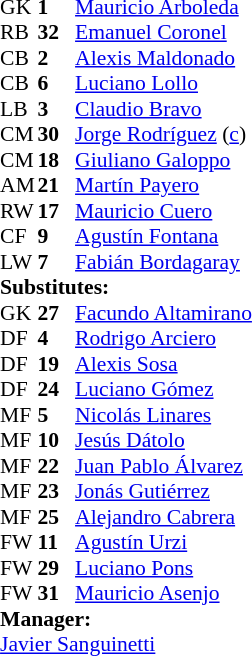<table cellspacing="0" cellpadding="0" style="font-size:90%; margin:0.2em auto">
<tr>
<th width="25"></th>
<th width="25"></th>
</tr>
<tr>
<td>GK</td>
<td><strong>1</strong></td>
<td> <a href='#'>Mauricio Arboleda</a></td>
</tr>
<tr>
<td>RB</td>
<td><strong>32</strong></td>
<td> <a href='#'>Emanuel Coronel</a></td>
</tr>
<tr>
<td>CB</td>
<td><strong>2</strong></td>
<td> <a href='#'>Alexis Maldonado</a></td>
</tr>
<tr>
<td>CB</td>
<td><strong>6</strong></td>
<td> <a href='#'>Luciano Lollo</a></td>
</tr>
<tr>
<td>LB</td>
<td><strong>3</strong></td>
<td> <a href='#'>Claudio Bravo</a></td>
<td></td>
<td></td>
</tr>
<tr>
<td>CM</td>
<td><strong>30</strong></td>
<td> <a href='#'>Jorge Rodríguez</a> (<a href='#'>c</a>)</td>
</tr>
<tr>
<td>CM</td>
<td><strong>18</strong></td>
<td> <a href='#'>Giuliano Galoppo</a></td>
<td></td>
<td></td>
</tr>
<tr>
<td>AM</td>
<td><strong>21</strong></td>
<td> <a href='#'>Martín Payero</a></td>
</tr>
<tr>
<td>RW</td>
<td><strong>17</strong></td>
<td> <a href='#'>Mauricio Cuero</a></td>
<td></td>
<td></td>
</tr>
<tr>
<td>CF</td>
<td><strong>9</strong></td>
<td> <a href='#'>Agustín Fontana</a></td>
</tr>
<tr>
<td>LW</td>
<td><strong>7</strong></td>
<td> <a href='#'>Fabián Bordagaray</a></td>
<td></td>
<td></td>
</tr>
<tr>
<td colspan=3><strong>Substitutes:</strong></td>
</tr>
<tr>
<td>GK</td>
<td><strong>27</strong></td>
<td> <a href='#'>Facundo Altamirano</a></td>
</tr>
<tr>
<td>DF</td>
<td><strong>4</strong></td>
<td> <a href='#'>Rodrigo Arciero</a></td>
</tr>
<tr>
<td>DF</td>
<td><strong>19</strong></td>
<td> <a href='#'>Alexis Sosa</a></td>
</tr>
<tr>
<td>DF</td>
<td><strong>24</strong></td>
<td> <a href='#'>Luciano Gómez</a></td>
</tr>
<tr>
<td>MF</td>
<td><strong>5</strong></td>
<td> <a href='#'>Nicolás Linares</a></td>
</tr>
<tr>
<td>MF</td>
<td><strong>10</strong></td>
<td> <a href='#'>Jesús Dátolo</a></td>
</tr>
<tr>
<td>MF</td>
<td><strong>22</strong></td>
<td> <a href='#'>Juan Pablo Álvarez</a></td>
<td></td>
<td></td>
</tr>
<tr>
<td>MF</td>
<td><strong>23</strong></td>
<td> <a href='#'>Jonás Gutiérrez</a></td>
</tr>
<tr>
<td>MF</td>
<td><strong>25</strong></td>
<td> <a href='#'>Alejandro Cabrera</a></td>
</tr>
<tr>
<td>FW</td>
<td><strong>11</strong></td>
<td> <a href='#'>Agustín Urzi</a></td>
<td></td>
<td></td>
</tr>
<tr>
<td>FW</td>
<td><strong>29</strong></td>
<td> <a href='#'>Luciano Pons</a></td>
<td></td>
<td></td>
</tr>
<tr>
<td>FW</td>
<td><strong>31</strong></td>
<td> <a href='#'>Mauricio Asenjo</a></td>
<td></td>
<td></td>
</tr>
<tr>
<td colspan=3><strong>Manager:</strong></td>
</tr>
<tr>
<td colspan="4"> <a href='#'>Javier Sanguinetti</a></td>
</tr>
</table>
